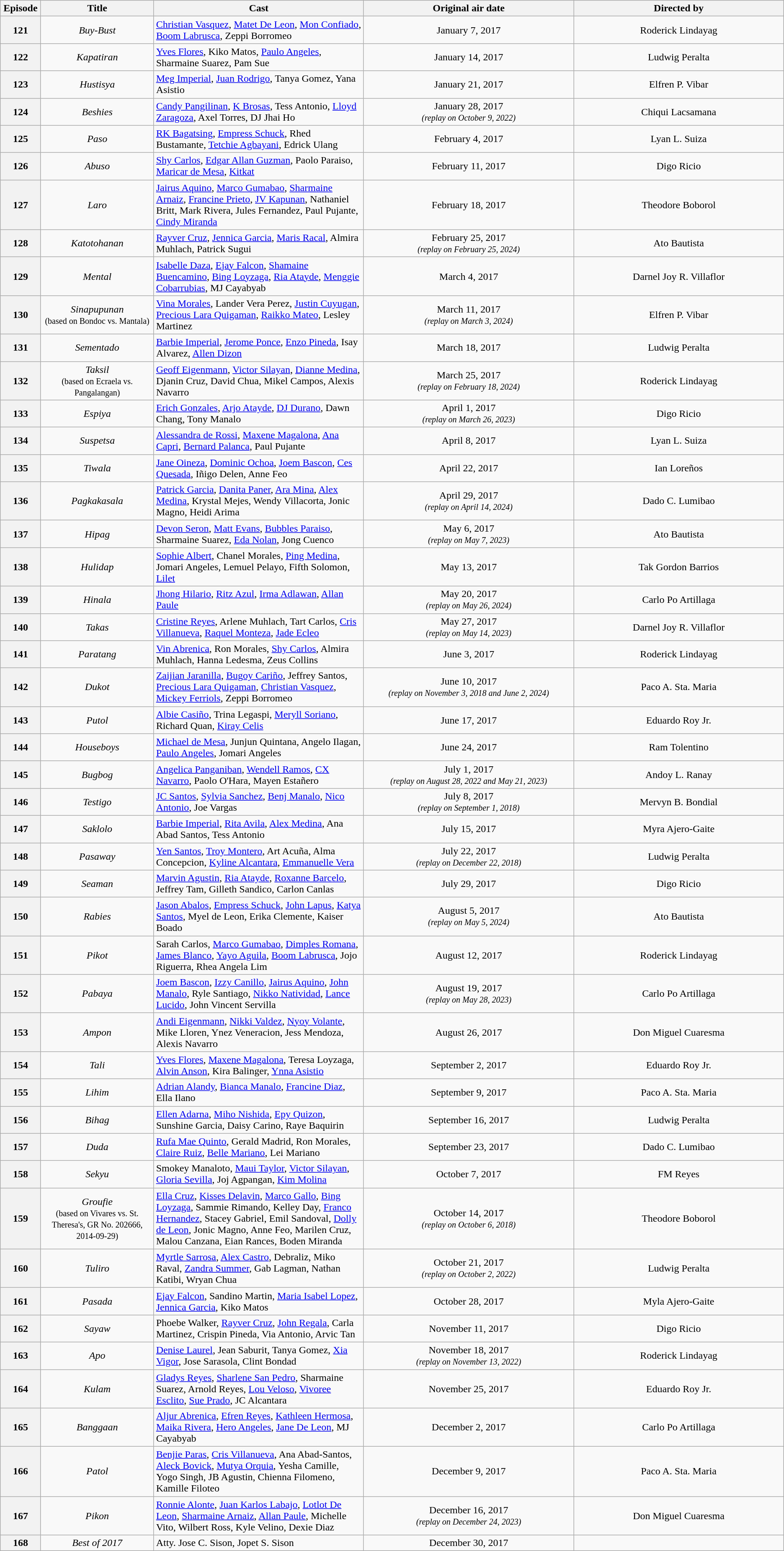<table class="wikitable sortable" style="text-align:center">
<tr>
<th style="width:5%;">Episode</th>
<th style="width:14%;">Title</th>
<th style="width:26%;">Cast</th>
<th style="width:26%;">Original air date</th>
<th style="width:26%;">Directed by</th>
</tr>
<tr>
<th>121</th>
<td><em>Buy-Bust</em></td>
<td style="text-align:left;"><a href='#'>Christian Vasquez</a>, <a href='#'>Matet De Leon</a>, <a href='#'>Mon Confiado</a>, <a href='#'>Boom Labrusca</a>, Zeppi Borromeo</td>
<td>January 7, 2017</td>
<td>Roderick Lindayag</td>
</tr>
<tr>
<th>122</th>
<td><em>Kapatiran</em></td>
<td style="text-align:left;"><a href='#'>Yves Flores</a>, Kiko Matos, <a href='#'>Paulo Angeles</a>, Sharmaine Suarez, Pam Sue</td>
<td>January 14, 2017</td>
<td>Ludwig Peralta</td>
</tr>
<tr>
<th>123</th>
<td><em>Hustisya</em></td>
<td style="text-align:left;"><a href='#'>Meg Imperial</a>, <a href='#'>Juan Rodrigo</a>, Tanya Gomez, Yana Asistio</td>
<td>January 21, 2017</td>
<td>Elfren P. Vibar</td>
</tr>
<tr>
<th>124</th>
<td><em>Beshies</em></td>
<td style="text-align:left;"><a href='#'>Candy Pangilinan</a>, <a href='#'>K Brosas</a>, Tess Antonio, <a href='#'>Lloyd Zaragoza</a>, Axel Torres, DJ Jhai Ho</td>
<td>January 28, 2017<br><small><em>(replay on October 9, 2022)</em></small></td>
<td>Chiqui Lacsamana</td>
</tr>
<tr>
<th>125</th>
<td><em>Paso</em></td>
<td style="text-align:left;"><a href='#'>RK Bagatsing</a>, <a href='#'>Empress Schuck</a>, Rhed Bustamante, <a href='#'>Tetchie Agbayani</a>, Edrick Ulang</td>
<td>February 4, 2017</td>
<td>Lyan L. Suiza</td>
</tr>
<tr>
<th>126</th>
<td><em>Abuso</em></td>
<td style="text-align:left;"><a href='#'>Shy Carlos</a>, <a href='#'>Edgar Allan Guzman</a>, Paolo Paraiso, <a href='#'>Maricar de Mesa</a>, <a href='#'>Kitkat</a></td>
<td>February 11, 2017</td>
<td>Digo Ricio</td>
</tr>
<tr>
<th>127</th>
<td><em>Laro</em></td>
<td style="text-align:left;"><a href='#'>Jairus Aquino</a>, <a href='#'>Marco Gumabao</a>, <a href='#'>Sharmaine Arnaiz</a>, <a href='#'>Francine Prieto</a>, <a href='#'>JV Kapunan</a>, Nathaniel Britt, Mark Rivera, Jules Fernandez, Paul Pujante, <a href='#'>Cindy Miranda</a></td>
<td>February 18, 2017</td>
<td>Theodore Boborol</td>
</tr>
<tr>
<th>128</th>
<td><em>Katotohanan</em></td>
<td style="text-align:left;"><a href='#'>Rayver Cruz</a>, <a href='#'>Jennica Garcia</a>, <a href='#'>Maris Racal</a>, Almira Muhlach, Patrick Sugui</td>
<td>February 25, 2017<br><small><em>(replay on February 25, 2024)</em></small></td>
<td>Ato Bautista</td>
</tr>
<tr>
<th>129</th>
<td><em>Mental</em></td>
<td style="text-align:left;"><a href='#'>Isabelle Daza</a>, <a href='#'>Ejay Falcon</a>, <a href='#'>Shamaine Buencamino</a>, <a href='#'>Bing Loyzaga</a>, <a href='#'>Ria Atayde</a>, <a href='#'>Menggie Cobarrubias</a>, MJ Cayabyab</td>
<td>March 4, 2017</td>
<td>Darnel Joy R. Villaflor</td>
</tr>
<tr>
<th>130</th>
<td><em>Sinapupunan</em><br><small>(based on Bondoc vs. Mantala)</small></td>
<td style="text-align:left;"><a href='#'>Vina Morales</a>, Lander Vera Perez, <a href='#'>Justin Cuyugan</a>, <a href='#'>Precious Lara Quigaman</a>, <a href='#'>Raikko Mateo</a>, Lesley Martinez</td>
<td>March 11, 2017<br><small><em>(replay on March 3, 2024)</em></small></td>
<td>Elfren P. Vibar</td>
</tr>
<tr>
<th>131</th>
<td><em>Sementado</em></td>
<td style="text-align:left;"><a href='#'>Barbie Imperial</a>, <a href='#'>Jerome Ponce</a>, <a href='#'>Enzo Pineda</a>, Isay Alvarez, <a href='#'>Allen Dizon</a></td>
<td>March 18, 2017</td>
<td>Ludwig Peralta</td>
</tr>
<tr>
<th>132</th>
<td><em>Taksil</em><br><small>(based on Ecraela vs. Pangalangan)</small></td>
<td style="text-align:left;"><a href='#'>Geoff Eigenmann</a>, <a href='#'>Victor Silayan</a>, <a href='#'>Dianne Medina</a>, Djanin Cruz, David Chua, Mikel Campos, Alexis Navarro</td>
<td>March 25, 2017<br><small><em>(replay on February 18, 2024)</em></small></td>
<td>Roderick Lindayag</td>
</tr>
<tr>
<th>133</th>
<td><em>Espiya</em></td>
<td style="text-align:left;"><a href='#'>Erich Gonzales</a>, <a href='#'>Arjo Atayde</a>, <a href='#'>DJ Durano</a>, Dawn Chang, Tony Manalo</td>
<td>April 1, 2017<br><small><em>(replay on March 26, 2023)</em></small></td>
<td>Digo Ricio</td>
</tr>
<tr>
<th>134</th>
<td><em>Suspetsa</em></td>
<td style="text-align:left;"><a href='#'>Alessandra de Rossi</a>, <a href='#'>Maxene Magalona</a>, <a href='#'>Ana Capri</a>, <a href='#'>Bernard Palanca</a>, Paul Pujante</td>
<td>April 8, 2017</td>
<td>Lyan L. Suiza</td>
</tr>
<tr>
<th>135</th>
<td><em>Tiwala</em></td>
<td style="text-align:left;"><a href='#'>Jane Oineza</a>, <a href='#'>Dominic Ochoa</a>, <a href='#'>Joem Bascon</a>, <a href='#'>Ces Quesada</a>, Iñigo Delen, Anne Feo</td>
<td>April 22, 2017</td>
<td>Ian Loreños</td>
</tr>
<tr>
<th>136</th>
<td><em>Pagkakasala</em></td>
<td style="text-align:left;"><a href='#'>Patrick Garcia</a>, <a href='#'>Danita Paner</a>, <a href='#'>Ara Mina</a>, <a href='#'>Alex Medina</a>, Krystal Mejes, Wendy Villacorta, Jonic Magno, Heidi Arima</td>
<td>April 29, 2017<br><small><em>(replay on April 14, 2024)</em></small></td>
<td>Dado C. Lumibao</td>
</tr>
<tr>
<th>137</th>
<td><em>Hipag</em></td>
<td style="text-align:left;"><a href='#'>Devon Seron</a>, <a href='#'>Matt Evans</a>, <a href='#'>Bubbles Paraiso</a>, Sharmaine Suarez, <a href='#'>Eda Nolan</a>, Jong Cuenco</td>
<td>May 6, 2017<br><small><em>(replay on May 7, 2023)</em></small></td>
<td>Ato Bautista</td>
</tr>
<tr>
<th>138</th>
<td><em>Hulidap</em></td>
<td style="text-align:left;"><a href='#'>Sophie Albert</a>, Chanel Morales, <a href='#'>Ping Medina</a>, Jomari Angeles, Lemuel Pelayo, Fifth Solomon, <a href='#'>Lilet</a></td>
<td>May 13, 2017</td>
<td>Tak Gordon Barrios</td>
</tr>
<tr>
<th>139</th>
<td><em>Hinala</em></td>
<td style="text-align:left;"><a href='#'>Jhong Hilario</a>, <a href='#'>Ritz Azul</a>, <a href='#'>Irma Adlawan</a>, <a href='#'>Allan Paule</a></td>
<td>May 20, 2017<br><small><em>(replay on May 26, 2024)</em></small></td>
<td>Carlo Po Artillaga</td>
</tr>
<tr>
<th>140</th>
<td><em>Takas</em></td>
<td style="text-align:left;"><a href='#'>Cristine Reyes</a>, Arlene Muhlach, Tart Carlos, <a href='#'>Cris Villanueva</a>, <a href='#'>Raquel Monteza</a>, <a href='#'>Jade Ecleo</a></td>
<td>May 27, 2017<br><small><em>(replay on May 14, 2023)</em></small></td>
<td>Darnel Joy R. Villaflor</td>
</tr>
<tr>
<th>141</th>
<td><em>Paratang</em></td>
<td style="text-align:left;"><a href='#'>Vin Abrenica</a>, Ron Morales, <a href='#'>Shy Carlos</a>, Almira Muhlach, Hanna Ledesma, Zeus Collins</td>
<td>June 3, 2017</td>
<td>Roderick Lindayag</td>
</tr>
<tr>
<th>142</th>
<td><em>Dukot</em></td>
<td style="text-align:left;"><a href='#'>Zaijian Jaranilla</a>, <a href='#'>Bugoy Cariño</a>, Jeffrey Santos, <a href='#'>Precious Lara Quigaman</a>, <a href='#'>Christian Vasquez</a>, <a href='#'>Mickey Ferriols</a>, Zeppi Borromeo</td>
<td>June 10, 2017<br><small><em>(replay on November 3, 2018 and June 2, 2024)</em></small></td>
<td>Paco A. Sta. Maria</td>
</tr>
<tr>
<th>143</th>
<td><em>Putol</em></td>
<td style="text-align:left;"><a href='#'>Albie Casiño</a>, Trina Legaspi, <a href='#'>Meryll Soriano</a>, Richard Quan, <a href='#'>Kiray Celis</a></td>
<td>June 17, 2017</td>
<td>Eduardo Roy Jr.</td>
</tr>
<tr>
<th>144</th>
<td><em>Houseboys</em></td>
<td style="text-align:left;"><a href='#'>Michael de Mesa</a>, Junjun Quintana, Angelo Ilagan, <a href='#'>Paulo Angeles</a>, Jomari Angeles</td>
<td>June 24, 2017</td>
<td>Ram Tolentino</td>
</tr>
<tr>
<th>145</th>
<td><em>Bugbog</em></td>
<td style="text-align:left;"><a href='#'>Angelica Panganiban</a>, <a href='#'>Wendell Ramos</a>, <a href='#'>CX Navarro</a>, Paolo O'Hara, Mayen Estañero</td>
<td>July 1, 2017<br><small><em>(replay on August 28, 2022 and May 21, 2023)</em></small></td>
<td>Andoy L. Ranay</td>
</tr>
<tr>
<th>146</th>
<td><em>Testigo</em></td>
<td style="text-align:left;"><a href='#'>JC Santos</a>, <a href='#'>Sylvia Sanchez</a>, <a href='#'>Benj Manalo</a>, <a href='#'>Nico Antonio</a>, Joe Vargas</td>
<td>July 8, 2017<br><small><em>(replay on September 1, 2018)</em></small></td>
<td>Mervyn B. Bondial</td>
</tr>
<tr>
<th>147</th>
<td><em>Saklolo</em></td>
<td style="text-align:left;"><a href='#'>Barbie Imperial</a>, <a href='#'>Rita Avila</a>, <a href='#'>Alex Medina</a>, Ana Abad Santos, Tess Antonio</td>
<td>July 15, 2017</td>
<td>Myra Ajero-Gaite</td>
</tr>
<tr>
<th>148</th>
<td><em>Pasaway</em></td>
<td style="text-align:left;"><a href='#'>Yen Santos</a>, <a href='#'>Troy Montero</a>, Art Acuña, Alma Concepcion, <a href='#'>Kyline Alcantara</a>, <a href='#'>Emmanuelle Vera</a></td>
<td>July 22, 2017<br><small><em>(replay on December 22, 2018)</em></small></td>
<td>Ludwig Peralta</td>
</tr>
<tr>
<th>149</th>
<td><em>Seaman</em></td>
<td style="text-align:left;"><a href='#'>Marvin Agustin</a>, <a href='#'>Ria Atayde</a>, <a href='#'>Roxanne Barcelo</a>, Jeffrey Tam, Gilleth Sandico, Carlon Canlas</td>
<td>July 29, 2017</td>
<td>Digo Ricio</td>
</tr>
<tr>
<th>150</th>
<td><em>Rabies</em></td>
<td style="text-align:left;"><a href='#'>Jason Abalos</a>, <a href='#'>Empress Schuck</a>, <a href='#'>John Lapus</a>, <a href='#'>Katya Santos</a>, Myel de Leon, Erika Clemente, Kaiser Boado</td>
<td>August 5, 2017<br><small><em>(replay on May 5, 2024)</em></small></td>
<td>Ato Bautista</td>
</tr>
<tr>
<th>151</th>
<td><em>Pikot</em></td>
<td style="text-align:left;">Sarah Carlos, <a href='#'>Marco Gumabao</a>, <a href='#'>Dimples Romana</a>, <a href='#'>James Blanco</a>, <a href='#'>Yayo Aguila</a>, <a href='#'>Boom Labrusca</a>, Jojo Riguerra, Rhea Angela Lim</td>
<td>August 12, 2017</td>
<td>Roderick Lindayag</td>
</tr>
<tr>
<th>152</th>
<td><em>Pabaya</em></td>
<td style="text-align:left;"><a href='#'>Joem Bascon</a>, <a href='#'>Izzy Canillo</a>, <a href='#'>Jairus Aquino</a>, <a href='#'>John Manalo</a>, Ryle Santiago, <a href='#'>Nikko Natividad</a>, <a href='#'>Lance Lucido</a>, John Vincent Servilla</td>
<td>August 19, 2017<br><small><em>(replay on May 28, 2023)</em></small></td>
<td>Carlo Po Artillaga</td>
</tr>
<tr>
<th>153</th>
<td><em>Ampon</em></td>
<td style="text-align:left;"><a href='#'>Andi Eigenmann</a>, <a href='#'>Nikki Valdez</a>, <a href='#'>Nyoy Volante</a>, Mike Lloren, Ynez Veneracion, Jess Mendoza, Alexis Navarro</td>
<td>August 26, 2017</td>
<td>Don Miguel Cuaresma</td>
</tr>
<tr>
<th>154</th>
<td><em>Tali</em></td>
<td style="text-align:left;"><a href='#'>Yves Flores</a>, <a href='#'>Maxene Magalona</a>, Teresa  Loyzaga, <a href='#'>Alvin Anson</a>, Kira Balinger, <a href='#'>Ynna Asistio</a></td>
<td>September 2, 2017</td>
<td>Eduardo Roy Jr.</td>
</tr>
<tr>
<th>155</th>
<td><em>Lihim</em></td>
<td style="text-align:left;"><a href='#'>Adrian Alandy</a>, <a href='#'>Bianca Manalo</a>, <a href='#'>Francine Diaz</a>, Ella Ilano</td>
<td>September 9, 2017</td>
<td>Paco A. Sta. Maria</td>
</tr>
<tr>
<th>156</th>
<td><em>Bihag</em></td>
<td style="text-align:left;"><a href='#'>Ellen Adarna</a>, <a href='#'>Miho Nishida</a>, <a href='#'>Epy Quizon</a>, Sunshine Garcia, Daisy Carino, Raye Baquirin</td>
<td>September 16, 2017</td>
<td>Ludwig Peralta</td>
</tr>
<tr>
<th>157</th>
<td><em>Duda</em></td>
<td style="text-align:left;"><a href='#'>Rufa Mae Quinto</a>, Gerald Madrid, Ron Morales, <a href='#'>Claire Ruiz</a>, <a href='#'>Belle Mariano</a>, Lei Mariano</td>
<td>September 23, 2017</td>
<td>Dado C. Lumibao</td>
</tr>
<tr>
<th>158</th>
<td><em>Sekyu</em></td>
<td style="text-align:left;">Smokey Manaloto, <a href='#'>Maui Taylor</a>, <a href='#'>Victor Silayan</a>, <a href='#'>Gloria Sevilla</a>, Joj Agpangan, <a href='#'>Kim Molina</a></td>
<td>October 7, 2017</td>
<td>FM Reyes</td>
</tr>
<tr>
<th>159</th>
<td><em>Groufie</em><br><small>(based on Vivares vs. St. Theresa's, GR No. 202666, 2014-09-29)</small></td>
<td style="text-align:left;"><a href='#'>Ella Cruz</a>, <a href='#'>Kisses Delavin</a>, <a href='#'>Marco Gallo</a>, <a href='#'>Bing Loyzaga</a>, Sammie Rimando, Kelley Day, <a href='#'>Franco Hernandez</a>, Stacey Gabriel, Emil Sandoval, <a href='#'>Dolly de Leon</a>, Jonic Magno, Anne Feo, Marilen Cruz, Malou Canzana, Eian Rances, Boden Miranda</td>
<td>October 14, 2017<br><small><em>(replay on October 6, 2018)</em></small></td>
<td>Theodore Boborol</td>
</tr>
<tr>
<th>160</th>
<td><em>Tuliro</em></td>
<td style="text-align:left;"><a href='#'>Myrtle Sarrosa</a>, <a href='#'>Alex Castro</a>, Debraliz, Miko Raval, <a href='#'>Zandra Summer</a>, Gab Lagman, Nathan Katibi, Wryan Chua</td>
<td>October 21, 2017<br><small><em>(replay on October 2, 2022)</em></small></td>
<td>Ludwig Peralta</td>
</tr>
<tr>
<th>161</th>
<td><em>Pasada</em></td>
<td style="text-align:left;"><a href='#'>Ejay Falcon</a>, Sandino Martin, <a href='#'>Maria Isabel Lopez</a>, <a href='#'>Jennica Garcia</a>, Kiko Matos</td>
<td>October 28, 2017</td>
<td>Myla Ajero-Gaite</td>
</tr>
<tr>
<th>162</th>
<td><em>Sayaw</em></td>
<td style="text-align:left;">Phoebe Walker, <a href='#'>Rayver Cruz</a>, <a href='#'>John Regala</a>, Carla Martinez, Crispin Pineda, Via Antonio, Arvic Tan</td>
<td>November 11, 2017</td>
<td>Digo Ricio</td>
</tr>
<tr>
<th>163</th>
<td><em>Apo</em></td>
<td style="text-align:left;"><a href='#'>Denise Laurel</a>, Jean Saburit, Tanya Gomez, <a href='#'>Xia Vigor</a>, Jose Sarasola, Clint Bondad</td>
<td>November 18, 2017<br><small><em>(replay on November 13, 2022)</em></small></td>
<td>Roderick Lindayag</td>
</tr>
<tr>
<th>164</th>
<td><em>Kulam</em></td>
<td style="text-align:left;"><a href='#'>Gladys Reyes</a>, <a href='#'>Sharlene San Pedro</a>, Sharmaine Suarez, Arnold Reyes, <a href='#'>Lou Veloso</a>, <a href='#'>Vivoree Esclito</a>, <a href='#'>Sue Prado</a>, JC Alcantara</td>
<td>November 25, 2017</td>
<td>Eduardo Roy Jr.</td>
</tr>
<tr>
<th>165</th>
<td><em>Banggaan</em></td>
<td style="text-align:left;"><a href='#'>Aljur Abrenica</a>, <a href='#'>Efren Reyes</a>, <a href='#'>Kathleen Hermosa</a>, <a href='#'>Maika Rivera</a>, <a href='#'>Hero Angeles</a>, <a href='#'>Jane De Leon</a>, MJ Cayabyab</td>
<td>December 2, 2017</td>
<td>Carlo Po Artillaga</td>
</tr>
<tr>
<th>166</th>
<td><em>Patol</em></td>
<td style="text-align:left;"><a href='#'>Benjie Paras</a>, <a href='#'>Cris Villanueva</a>, Ana Abad-Santos, <a href='#'>Aleck Bovick</a>, <a href='#'>Mutya Orquia</a>, Yesha Camille, Yogo Singh, JB Agustin, Chienna Filomeno, Kamille Filoteo</td>
<td>December 9, 2017</td>
<td>Paco A. Sta. Maria</td>
</tr>
<tr>
<th>167</th>
<td><em>Pikon</em></td>
<td style="text-align:left;"><a href='#'>Ronnie Alonte</a>, <a href='#'>Juan Karlos Labajo</a>, <a href='#'>Lotlot De Leon</a>, <a href='#'>Sharmaine Arnaiz</a>, <a href='#'>Allan Paule</a>, Michelle Vito, Wilbert Ross, Kyle Velino, Dexie Diaz</td>
<td>December 16, 2017<br><small><em>(replay on December 24, 2023)</em></small></td>
<td>Don Miguel Cuaresma</td>
</tr>
<tr>
<th>168</th>
<td><em>Best of 2017</em></td>
<td style="text-align:left;">Atty. Jose C. Sison, Jopet S. Sison</td>
<td>December 30, 2017</td>
<td></td>
</tr>
</table>
